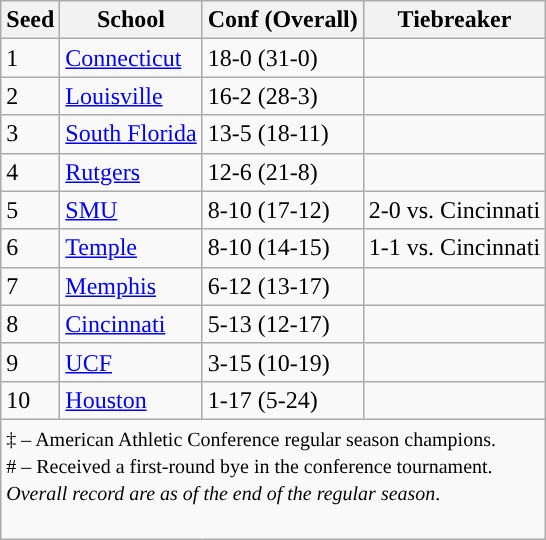<table class="wikitable">
<tr>
<th>Seed</th>
<th>School</th>
<th>Conf (Overall)</th>
<th>Tiebreaker</th>
</tr>
<tr>
<td>1</td>
<td><a href='#'>Connecticut</a></td>
<td>18-0 (31-0)</td>
<td></td>
</tr>
<tr>
<td>2</td>
<td><a href='#'>Louisville</a></td>
<td>16-2 (28-3)</td>
<td></td>
</tr>
<tr>
<td>3</td>
<td><a href='#'>South Florida</a></td>
<td>13-5 (18-11)</td>
<td></td>
</tr>
<tr>
<td>4</td>
<td><a href='#'>Rutgers</a></td>
<td>12-6 (21-8)</td>
<td></td>
</tr>
<tr>
<td>5</td>
<td><a href='#'>SMU</a></td>
<td>8-10 (17-12)</td>
<td>2-0 vs. Cincinnati</td>
</tr>
<tr>
<td>6</td>
<td><a href='#'>Temple</a></td>
<td>8-10 (14-15)</td>
<td>1-1 vs. Cincinnati</td>
</tr>
<tr>
<td>7</td>
<td><a href='#'>Memphis</a></td>
<td>6-12 (13-17)</td>
<td></td>
</tr>
<tr>
<td>8</td>
<td><a href='#'>Cincinnati</a></td>
<td>5-13 (12-17)</td>
<td></td>
</tr>
<tr>
<td>9</td>
<td><a href='#'>UCF</a></td>
<td>3-15 (10-19)</td>
<td></td>
</tr>
<tr>
<td>10</td>
<td><a href='#'>Houston</a></td>
<td>1-17 (5-24)</td>
<td></td>
</tr>
<tr>
<td colspan="6" style="text-align:left;"><small>‡ – American Athletic Conference regular season champions.<br># – Received a first-round bye in the conference tournament. <br><em>Overall record are as of the end of the regular season</em>.</small><br><br></td>
</tr>
</table>
